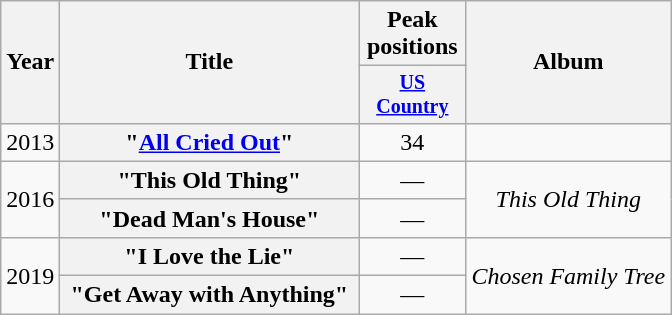<table class="wikitable plainrowheaders" style="text-align:center;">
<tr>
<th rowspan="2" scope="col">Year</th>
<th rowspan="2" scope="col" style="width:12em;">Title</th>
<th>Peak positions</th>
<th rowspan="2" scope="col">Album</th>
</tr>
<tr style="font-size:smaller;">
<th style="width:65px;"><a href='#'>US<br>Country</a><br></th>
</tr>
<tr>
<td>2013</td>
<th scope="row">"<a href='#'>All Cried Out</a>"</th>
<td>34</td>
<td></td>
</tr>
<tr>
<td rowspan="2">2016</td>
<th scope="row">"This Old Thing"</th>
<td>—</td>
<td rowspan="2"><em>This Old Thing</em></td>
</tr>
<tr>
<th scope="row">"Dead Man's House"</th>
<td>—</td>
</tr>
<tr>
<td rowspan="2">2019</td>
<th scope="row">"I Love the Lie"</th>
<td>—</td>
<td rowspan="2"><em>Chosen Family Tree</em></td>
</tr>
<tr>
<th scope="row">"Get Away with Anything"</th>
<td>—</td>
</tr>
</table>
